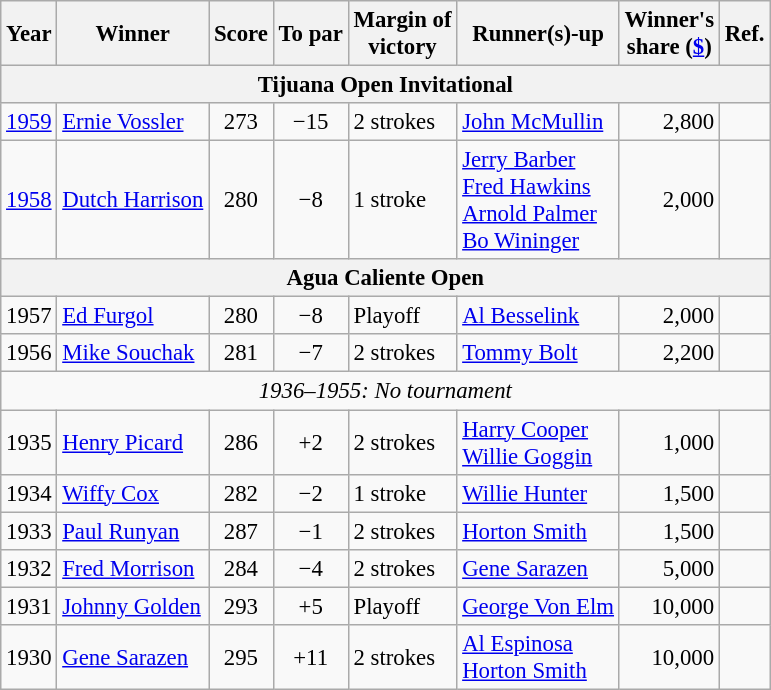<table class="wikitable" style="font-size:95%">
<tr>
<th>Year</th>
<th>Winner</th>
<th>Score</th>
<th>To par</th>
<th>Margin of<br>victory</th>
<th>Runner(s)-up</th>
<th>Winner's<br>share (<a href='#'>$</a>)</th>
<th>Ref.</th>
</tr>
<tr>
<th colspan=9>Tijuana Open Invitational</th>
</tr>
<tr>
<td><a href='#'>1959</a></td>
<td> <a href='#'>Ernie Vossler</a></td>
<td align=center>273</td>
<td align=center>−15</td>
<td>2 strokes</td>
<td> <a href='#'>John McMullin</a></td>
<td align=right>2,800</td>
<td></td>
</tr>
<tr>
<td><a href='#'>1958</a></td>
<td> <a href='#'>Dutch Harrison</a></td>
<td align=center>280</td>
<td align=center>−8</td>
<td>1 stroke</td>
<td> <a href='#'>Jerry Barber</a><br> <a href='#'>Fred Hawkins</a><br> <a href='#'>Arnold Palmer</a><br> <a href='#'>Bo Wininger</a></td>
<td align=right>2,000</td>
<td></td>
</tr>
<tr>
<th colspan=9>Agua Caliente Open</th>
</tr>
<tr>
<td>1957</td>
<td> <a href='#'>Ed Furgol</a></td>
<td align=center>280</td>
<td align=center>−8</td>
<td>Playoff</td>
<td> <a href='#'>Al Besselink</a></td>
<td align=right>2,000</td>
<td></td>
</tr>
<tr>
<td>1956</td>
<td> <a href='#'>Mike Souchak</a></td>
<td align=center>281</td>
<td align=center>−7</td>
<td>2 strokes</td>
<td> <a href='#'>Tommy Bolt</a></td>
<td align=right>2,200</td>
<td></td>
</tr>
<tr>
<td colspan=8 align=center><em>1936–1955: No tournament</em></td>
</tr>
<tr>
<td>1935</td>
<td> <a href='#'>Henry Picard</a></td>
<td align=center>286</td>
<td align=center>+2</td>
<td>2 strokes</td>
<td> <a href='#'>Harry Cooper</a><br> <a href='#'>Willie Goggin</a></td>
<td align=right>1,000</td>
<td></td>
</tr>
<tr>
<td>1934</td>
<td> <a href='#'>Wiffy Cox</a></td>
<td align=center>282</td>
<td align=center>−2</td>
<td>1 stroke</td>
<td> <a href='#'>Willie Hunter</a></td>
<td align=right>1,500</td>
<td></td>
</tr>
<tr>
<td>1933</td>
<td> <a href='#'>Paul Runyan</a></td>
<td align=center>287</td>
<td align=center>−1</td>
<td>2 strokes</td>
<td> <a href='#'>Horton Smith</a></td>
<td align=right>1,500</td>
<td></td>
</tr>
<tr>
<td>1932</td>
<td> <a href='#'>Fred Morrison</a></td>
<td align=center>284</td>
<td align=center>−4</td>
<td>2 strokes</td>
<td> <a href='#'>Gene Sarazen</a></td>
<td align=right>5,000</td>
<td></td>
</tr>
<tr>
<td>1931</td>
<td> <a href='#'>Johnny Golden</a></td>
<td align=center>293</td>
<td align=center>+5</td>
<td>Playoff</td>
<td> <a href='#'>George Von Elm</a></td>
<td align=right>10,000</td>
<td></td>
</tr>
<tr>
<td>1930</td>
<td> <a href='#'>Gene Sarazen</a></td>
<td align=center>295</td>
<td align=center>+11</td>
<td>2 strokes</td>
<td> <a href='#'>Al Espinosa</a><br> <a href='#'>Horton Smith</a></td>
<td align=right>10,000</td>
<td></td>
</tr>
</table>
